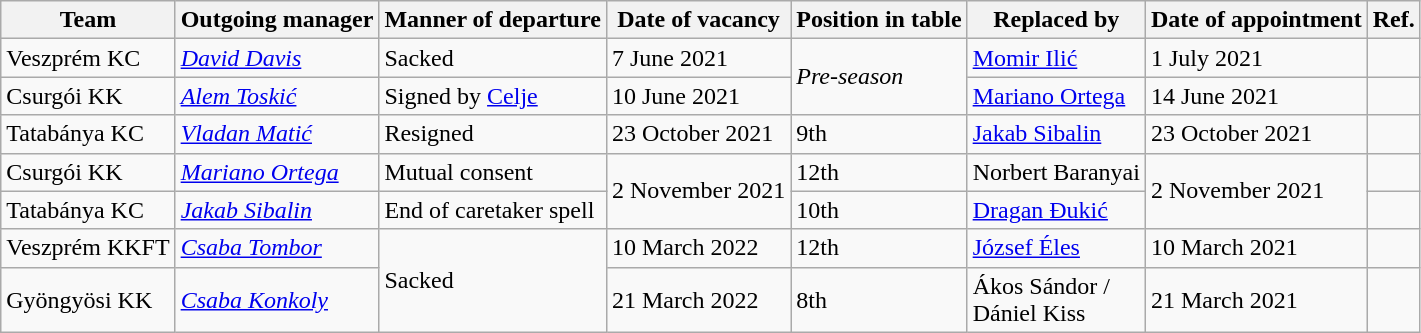<table class="wikitable sortable">
<tr>
<th>Team</th>
<th>Outgoing manager</th>
<th>Manner of departure</th>
<th>Date of vacancy</th>
<th>Position in table</th>
<th>Replaced by</th>
<th>Date of appointment</th>
<th>Ref.</th>
</tr>
<tr>
<td align="left">Veszprém KC</td>
<td align="left"> <em><a href='#'>David Davis</a></em></td>
<td>Sacked</td>
<td>7 June 2021</td>
<td rowspan=2><em>Pre-season</em></td>
<td align="left"> <a href='#'>Momir Ilić</a></td>
<td>1 July 2021</td>
<td></td>
</tr>
<tr>
<td align="left">Csurgói KK</td>
<td align="left"> <em><a href='#'>Alem Toskić</a></em></td>
<td>Signed by <a href='#'>Celje</a></td>
<td>10 June 2021</td>
<td align="left"> <a href='#'>Mariano Ortega</a></td>
<td>14 June 2021</td>
<td></td>
</tr>
<tr>
<td align="left">Tatabánya KC</td>
<td align="left"> <em><a href='#'>Vladan Matić</a></em></td>
<td>Resigned</td>
<td>23 October 2021</td>
<td>9th</td>
<td align="left"> <a href='#'>Jakab Sibalin</a> </td>
<td>23 October 2021</td>
<td></td>
</tr>
<tr>
<td align="left">Csurgói KK</td>
<td align="left"> <em><a href='#'>Mariano Ortega</a></em></td>
<td>Mutual consent</td>
<td rowspan=2>2 November 2021</td>
<td>12th</td>
<td align="left"> Norbert Baranyai </td>
<td rowspan=2>2 November 2021</td>
<td></td>
</tr>
<tr>
<td align="left">Tatabánya KC</td>
<td align="left"> <em><a href='#'>Jakab Sibalin</a></em></td>
<td>End of caretaker spell</td>
<td>10th</td>
<td align="left"> <a href='#'>Dragan Đukić</a></td>
<td></td>
</tr>
<tr>
<td align="left">Veszprém KKFT</td>
<td align="left"> <em><a href='#'>Csaba Tombor</a></em></td>
<td rowspan=2>Sacked</td>
<td>10 March 2022</td>
<td>12th</td>
<td align="left"> <a href='#'>József Éles</a> </td>
<td>10 March 2021</td>
<td></td>
</tr>
<tr>
<td align="left">Gyöngyösi KK</td>
<td align="left"> <em><a href='#'>Csaba Konkoly</a></em></td>
<td>21 March 2022</td>
<td>8th</td>
<td align="left"> Ákos Sándor /<br> Dániel Kiss </td>
<td>21 March 2021</td>
<td></td>
</tr>
</table>
